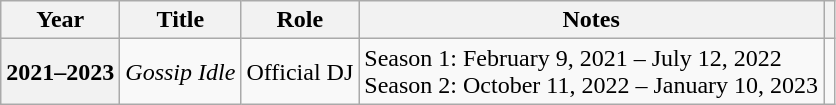<table class="wikitable plainrowheaders sortable">
<tr>
<th scope="col">Year</th>
<th scope="col">Title</th>
<th scope="col">Role</th>
<th scope="col">Notes</th>
<th scope="col" class="unsortable"></th>
</tr>
<tr>
<th scope="row">2021–2023</th>
<td><em>Gossip Idle</em></td>
<td>Official DJ</td>
<td>Season 1: February 9, 2021 – July 12, 2022<br>Season 2: October 11, 2022 – January 10, 2023</td>
<td style="text-align:center"></td>
</tr>
</table>
